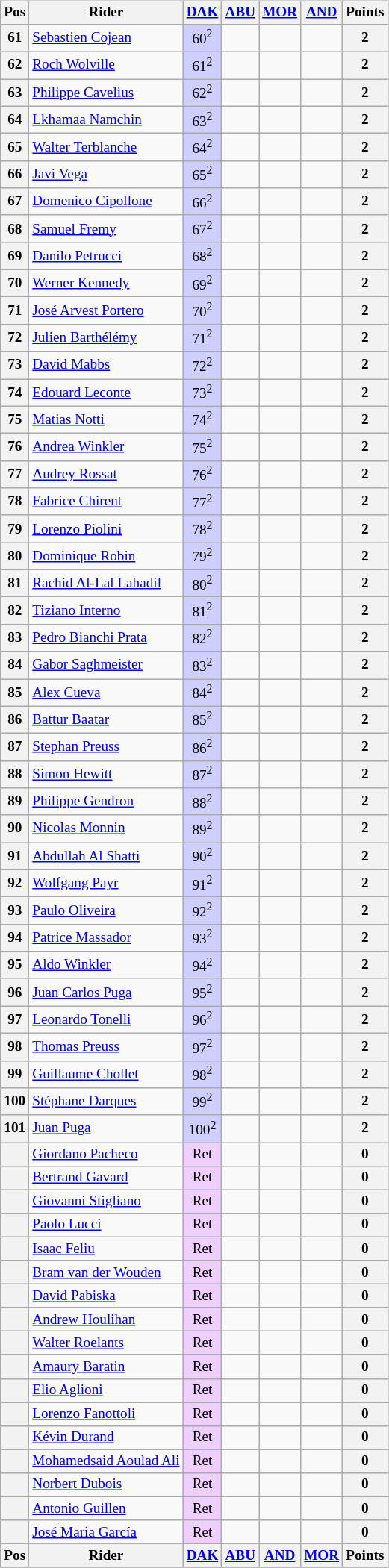<table class="wikitable" style="font-size: 80%; text-align: center; display: inline-table;">
<tr valign="top">
<th valign="middle">Pos</th>
<th valign="middle">Rider</th>
<th><a href='#'>DAK</a><br></th>
<th><a href='#'>ABU</a><br></th>
<th><a href='#'>MOR</a><br></th>
<th><a href='#'>AND</a><br></th>
<th valign="middle">Points</th>
</tr>
<tr>
<th>61</th>
<td align=left> <a href='#'>Sebastien Cojean</a></td>
<td style="background:#cfcfff;">60<sup>2</sup></td>
<td></td>
<td></td>
<td></td>
<th>2</th>
</tr>
<tr>
<th>62</th>
<td align=left> <a href='#'>Roch Wolville</a></td>
<td style="background:#cfcfff;">61<sup>2</sup></td>
<td></td>
<td></td>
<td></td>
<th>2</th>
</tr>
<tr>
<th>63</th>
<td align=left> <a href='#'>Philippe Cavelius</a></td>
<td style="background:#cfcfff;">62<sup>2</sup></td>
<td></td>
<td></td>
<td></td>
<th>2</th>
</tr>
<tr>
<th>64</th>
<td align=left> <a href='#'>Lkhamaa Namchin</a></td>
<td style="background:#cfcfff;">63<sup>2</sup></td>
<td></td>
<td></td>
<td></td>
<th>2</th>
</tr>
<tr>
<th>65</th>
<td align=left> <a href='#'>Walter Terblanche</a></td>
<td style="background:#cfcfff;">64<sup>2</sup></td>
<td></td>
<td></td>
<td></td>
<th>2</th>
</tr>
<tr>
<th>66</th>
<td align=left> <a href='#'>Javi Vega</a></td>
<td style="background:#cfcfff;">65<sup>2</sup></td>
<td></td>
<td></td>
<td></td>
<th>2</th>
</tr>
<tr>
<th>67</th>
<td align=left> <a href='#'>Domenico Cipollone</a></td>
<td style="background:#cfcfff;">66<sup>2</sup></td>
<td></td>
<td></td>
<td></td>
<th>2</th>
</tr>
<tr>
<th>68</th>
<td align=left> <a href='#'>Samuel Fremy</a></td>
<td style="background:#cfcfff;">67<sup>2</sup></td>
<td></td>
<td></td>
<td></td>
<th>2</th>
</tr>
<tr>
<th>69</th>
<td align=left> <a href='#'>Danilo Petrucci</a></td>
<td style="background:#cfcfff;">68<sup>2</sup></td>
<td></td>
<td></td>
<td></td>
<th>2</th>
</tr>
<tr>
<th>70</th>
<td align=left> <a href='#'>Werner Kennedy</a></td>
<td style="background:#cfcfff;">69<sup>2</sup></td>
<td></td>
<td></td>
<td></td>
<th>2</th>
</tr>
<tr>
<th>71</th>
<td align=left> <a href='#'>José Arvest Portero</a></td>
<td style="background:#cfcfff;">70<sup>2</sup></td>
<td></td>
<td></td>
<td></td>
<th>2</th>
</tr>
<tr>
<th>72</th>
<td align=left> <a href='#'>Julien Barthélémy</a></td>
<td style="background:#cfcfff;">71<sup>2</sup></td>
<td></td>
<td></td>
<td></td>
<th>2</th>
</tr>
<tr>
<th>73</th>
<td align=left> <a href='#'>David Mabbs</a></td>
<td style="background:#cfcfff;">72<sup>2</sup></td>
<td></td>
<td></td>
<td></td>
<th>2</th>
</tr>
<tr>
<th>74</th>
<td align=left> <a href='#'>Edouard Leconte</a></td>
<td style="background:#cfcfff;">73<sup>2</sup></td>
<td></td>
<td></td>
<td></td>
<th>2</th>
</tr>
<tr>
<th>75</th>
<td align=left> <a href='#'>Matias Notti</a></td>
<td style="background:#cfcfff;">74<sup>2</sup></td>
<td></td>
<td></td>
<td></td>
<th>2</th>
</tr>
<tr>
<th>76</th>
<td align=left> <a href='#'>Andrea Winkler</a></td>
<td style="background:#cfcfff;">75<sup>2</sup></td>
<td></td>
<td></td>
<td></td>
<th>2</th>
</tr>
<tr>
<th>77</th>
<td align=left> <a href='#'>Audrey Rossat</a></td>
<td style="background:#cfcfff;">76<sup>2</sup></td>
<td></td>
<td></td>
<td></td>
<th>2</th>
</tr>
<tr>
<th>78</th>
<td align=left> <a href='#'>Fabrice Chirent</a></td>
<td style="background:#cfcfff;">77<sup>2</sup></td>
<td></td>
<td></td>
<td></td>
<th>2</th>
</tr>
<tr>
<th>79</th>
<td align=left> <a href='#'>Lorenzo Piolini</a></td>
<td style="background:#cfcfff;">78<sup>2</sup></td>
<td></td>
<td></td>
<td></td>
<th>2</th>
</tr>
<tr>
<th>80</th>
<td align=left> <a href='#'>Dominique Robin</a></td>
<td style="background:#cfcfff;">79<sup>2</sup></td>
<td></td>
<td></td>
<td></td>
<th>2</th>
</tr>
<tr>
<th>81</th>
<td align=left> <a href='#'>Rachid Al-Lal Lahadil</a></td>
<td style="background:#cfcfff;">80<sup>2</sup></td>
<td></td>
<td></td>
<td></td>
<th>2</th>
</tr>
<tr>
<th>82</th>
<td align=left> <a href='#'>Tiziano Interno</a></td>
<td style="background:#cfcfff;">81<sup>2</sup></td>
<td></td>
<td></td>
<td></td>
<th>2</th>
</tr>
<tr>
<th>83</th>
<td align=left> <a href='#'>Pedro Bianchi Prata</a></td>
<td style="background:#cfcfff;">82<sup>2</sup></td>
<td></td>
<td></td>
<td></td>
<th>2</th>
</tr>
<tr>
<th>84</th>
<td align=left> <a href='#'>Gabor Saghmeister</a></td>
<td style="background:#cfcfff;">83<sup>2</sup></td>
<td></td>
<td></td>
<td></td>
<th>2</th>
</tr>
<tr>
<th>85</th>
<td align=left> <a href='#'>Alex Cueva</a></td>
<td style="background:#cfcfff;">84<sup>2</sup></td>
<td></td>
<td></td>
<td></td>
<th>2</th>
</tr>
<tr>
<th>86</th>
<td align=left> <a href='#'>Battur Baatar</a></td>
<td style="background:#cfcfff;">85<sup>2</sup></td>
<td></td>
<td></td>
<td></td>
<th>2</th>
</tr>
<tr>
<th>87</th>
<td align=left> <a href='#'>Stephan Preuss</a></td>
<td style="background:#cfcfff;">86<sup>2</sup></td>
<td></td>
<td></td>
<td></td>
<th>2</th>
</tr>
<tr>
<th>88</th>
<td align=left> <a href='#'>Simon Hewitt</a></td>
<td style="background:#cfcfff;">87<sup>2</sup></td>
<td></td>
<td></td>
<td></td>
<th>2</th>
</tr>
<tr>
<th>89</th>
<td align=left> <a href='#'>Philippe Gendron</a></td>
<td style="background:#cfcfff;">88<sup>2</sup></td>
<td></td>
<td></td>
<td></td>
<th>2</th>
</tr>
<tr>
<th>90</th>
<td align=left> <a href='#'>Nicolas Monnin</a></td>
<td style="background:#cfcfff;">89<sup>2</sup></td>
<td></td>
<td></td>
<td></td>
<th>2</th>
</tr>
<tr>
<th>91</th>
<td align=left> <a href='#'>Abdullah Al Shatti</a></td>
<td style="background:#cfcfff;">90<sup>2</sup></td>
<td></td>
<td></td>
<td></td>
<th>2</th>
</tr>
<tr>
<th>92</th>
<td align=left> <a href='#'>Wolfgang Payr</a></td>
<td style="background:#cfcfff;">91<sup>2</sup></td>
<td></td>
<td></td>
<td></td>
<th>2</th>
</tr>
<tr>
<th>93</th>
<td align=left> <a href='#'>Paulo Oliveira</a></td>
<td style="background:#cfcfff;">92<sup>2</sup></td>
<td></td>
<td></td>
<td></td>
<th>2</th>
</tr>
<tr>
<th>94</th>
<td align=left> <a href='#'>Patrice Massador</a></td>
<td style="background:#cfcfff;">93<sup>2</sup></td>
<td></td>
<td></td>
<td></td>
<th>2</th>
</tr>
<tr>
<th>95</th>
<td align=left> <a href='#'>Aldo Winkler</a></td>
<td style="background:#cfcfff;">94<sup>2</sup></td>
<td></td>
<td></td>
<td></td>
<th>2</th>
</tr>
<tr>
<th>96</th>
<td align=left> <a href='#'>Juan Carlos Puga</a></td>
<td style="background:#cfcfff;">95<sup>2</sup></td>
<td></td>
<td></td>
<td></td>
<th>2</th>
</tr>
<tr>
<th>97</th>
<td align=left> <a href='#'>Leonardo Tonelli</a></td>
<td style="background:#cfcfff;">96<sup>2</sup></td>
<td></td>
<td></td>
<td></td>
<th>2</th>
</tr>
<tr>
<th>98</th>
<td align=left> <a href='#'>Thomas Preuss</a></td>
<td style="background:#cfcfff;">97<sup>2</sup></td>
<td></td>
<td></td>
<td></td>
<th>2</th>
</tr>
<tr>
<th>99</th>
<td align=left> <a href='#'>Guillaume Chollet</a></td>
<td style="background:#cfcfff;">98<sup>2</sup></td>
<td></td>
<td></td>
<td></td>
<th>2</th>
</tr>
<tr>
<th>100</th>
<td align=left> <a href='#'>Stéphane Darques</a></td>
<td style="background:#cfcfff;">99<sup>2</sup></td>
<td></td>
<td></td>
<td></td>
<th>2</th>
</tr>
<tr>
<th>101</th>
<td align=left> <a href='#'>Juan Puga</a></td>
<td style="background:#cfcfff;">100<sup>2</sup></td>
<td></td>
<td></td>
<td></td>
<th>2</th>
</tr>
<tr>
<th></th>
<td align=left> <a href='#'>Giordano Pacheco</a></td>
<td style="background:#efcfff;">Ret</td>
<td></td>
<td></td>
<td></td>
<th>0</th>
</tr>
<tr>
<th></th>
<td align=left> <a href='#'>Bertrand Gavard</a></td>
<td style="background:#efcfff;">Ret</td>
<td></td>
<td></td>
<td></td>
<th>0</th>
</tr>
<tr>
<th></th>
<td align=left> <a href='#'>Giovanni Stigliano</a></td>
<td style="background:#efcfff;">Ret</td>
<td></td>
<td></td>
<td></td>
<th>0</th>
</tr>
<tr>
<th></th>
<td align=left> <a href='#'>Paolo Lucci</a></td>
<td style="background:#efcfff;">Ret</td>
<td></td>
<td></td>
<td></td>
<th>0</th>
</tr>
<tr>
<th></th>
<td align=left> <a href='#'>Isaac Feliu</a></td>
<td style="background:#efcfff;">Ret</td>
<td></td>
<td></td>
<td></td>
<th>0</th>
</tr>
<tr>
<th></th>
<td align=left> <a href='#'>Bram van der Wouden</a></td>
<td style="background:#efcfff;">Ret</td>
<td></td>
<td></td>
<td></td>
<th>0</th>
</tr>
<tr>
<th></th>
<td align=left> <a href='#'>David Pabiska</a></td>
<td style="background:#efcfff;">Ret</td>
<td></td>
<td></td>
<td></td>
<th>0</th>
</tr>
<tr>
<th></th>
<td align=left> <a href='#'>Andrew Houlihan</a></td>
<td style="background:#efcfff;">Ret</td>
<td></td>
<td></td>
<td></td>
<th>0</th>
</tr>
<tr>
<th></th>
<td align=left> <a href='#'>Walter Roelants</a></td>
<td style="background:#efcfff;">Ret</td>
<td></td>
<td></td>
<td></td>
<th>0</th>
</tr>
<tr>
<th></th>
<td align=left> <a href='#'>Amaury Baratin</a></td>
<td style="background:#efcfff;">Ret</td>
<td></td>
<td></td>
<td></td>
<th>0</th>
</tr>
<tr>
<th></th>
<td align=left> <a href='#'>Elio Aglioni</a></td>
<td style="background:#efcfff;">Ret</td>
<td></td>
<td></td>
<td></td>
<th>0</th>
</tr>
<tr>
<th></th>
<td align=left> <a href='#'>Lorenzo Fanottoli</a></td>
<td style="background:#efcfff;">Ret</td>
<td></td>
<td></td>
<td></td>
<th>0</th>
</tr>
<tr>
<th></th>
<td align=left> <a href='#'>Kévin Durand</a></td>
<td style="background:#efcfff;">Ret</td>
<td></td>
<td></td>
<td></td>
<th>0</th>
</tr>
<tr>
<th></th>
<td align=left> <a href='#'>Mohamedsaid Aoulad Ali</a></td>
<td style="background:#efcfff;">Ret</td>
<td></td>
<td></td>
<td></td>
<th>0</th>
</tr>
<tr>
<th></th>
<td align=left> <a href='#'>Norbert Dubois</a></td>
<td style="background:#efcfff;">Ret</td>
<td></td>
<td></td>
<td></td>
<th>0</th>
</tr>
<tr>
<th></th>
<td align=left> <a href='#'>Antonio Guillen</a></td>
<td style="background:#efcfff;">Ret</td>
<td></td>
<td></td>
<td></td>
<th>0</th>
</tr>
<tr>
<th></th>
<td align=left> <a href='#'>José Maria García</a></td>
<td style="background:#efcfff;">Ret</td>
<td></td>
<td></td>
<td></td>
<th>0</th>
</tr>
<tr>
</tr>
<tr valign="top">
<th valign="middle">Pos</th>
<th valign="middle">Rider</th>
<th><a href='#'>DAK</a><br></th>
<th><a href='#'>ABU</a><br></th>
<th><a href='#'>AND</a><br></th>
<th><a href='#'>MOR</a><br></th>
<th valign="middle">Points</th>
</tr>
<tr>
</tr>
</table>
